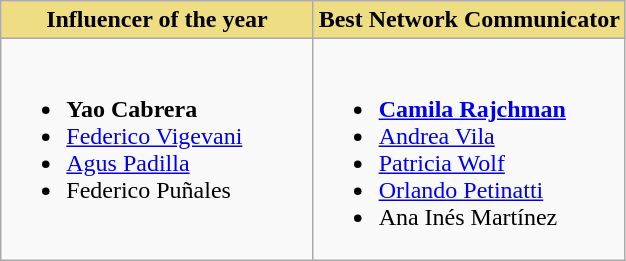<table class="wikitable">
<tr>
<th style="background:#EEDD82; width:50%">Influencer of the year</th>
<th style="background:#EEDD82; width:50%">Best Network Communicator</th>
</tr>
<tr>
<td valign="top"><br><ul><li><strong>Yao Cabrera</strong></li><li><a href='#'>Federico Vigevani</a></li><li><a href='#'>Agus Padilla</a></li><li>Federico Puñales</li></ul></td>
<td valign="top"><br><ul><li><strong><a href='#'>Camila Rajchman</a></strong></li><li><a href='#'>Andrea Vila</a></li><li><a href='#'>Patricia Wolf</a></li><li><a href='#'>Orlando Petinatti</a></li><li>Ana Inés Martínez</li></ul></td>
</tr>
</table>
